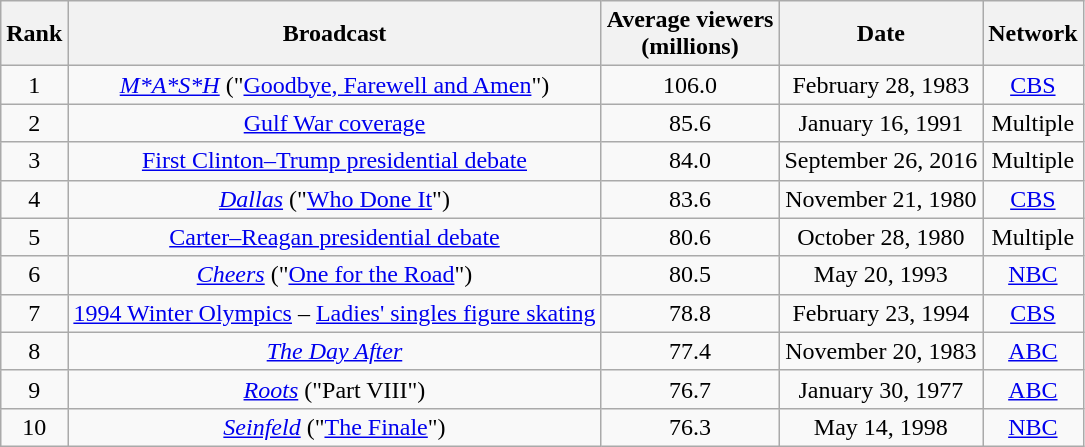<table class="wikitable sortable" style="text-align:center;">
<tr>
<th>Rank</th>
<th>Broadcast</th>
<th>Average viewers<br>(millions)</th>
<th>Date</th>
<th>Network</th>
</tr>
<tr>
<td>1</td>
<td><a href='#'><em>M*A*S*H</em></a> ("<a href='#'>Goodbye, Farewell and Amen</a>")</td>
<td>106.0</td>
<td>February 28, 1983</td>
<td><a href='#'>CBS</a></td>
</tr>
<tr>
<td>2</td>
<td><a href='#'>Gulf War coverage</a></td>
<td>85.6</td>
<td>January 16, 1991</td>
<td>Multiple</td>
</tr>
<tr>
<td>3</td>
<td><a href='#'>First Clinton–Trump presidential debate</a></td>
<td>84.0</td>
<td>September 26, 2016</td>
<td>Multiple</td>
</tr>
<tr>
<td>4</td>
<td><em><a href='#'>Dallas</a></em> ("<a href='#'>Who Done It</a>")</td>
<td>83.6</td>
<td>November 21, 1980</td>
<td><a href='#'>CBS</a></td>
</tr>
<tr>
<td>5</td>
<td><a href='#'>Carter–Reagan presidential debate</a></td>
<td>80.6</td>
<td>October 28, 1980</td>
<td>Multiple</td>
</tr>
<tr>
<td>6</td>
<td><em><a href='#'>Cheers</a></em> ("<a href='#'>One for the Road</a>")</td>
<td>80.5</td>
<td>May 20, 1993</td>
<td><a href='#'>NBC</a></td>
</tr>
<tr>
<td>7</td>
<td><a href='#'>1994 Winter Olympics</a> – <a href='#'>Ladies' singles figure skating</a></td>
<td>78.8</td>
<td>February 23, 1994</td>
<td><a href='#'>CBS</a></td>
</tr>
<tr>
<td>8</td>
<td><em><a href='#'>The Day After</a></em></td>
<td>77.4</td>
<td>November 20, 1983</td>
<td><a href='#'>ABC</a></td>
</tr>
<tr>
<td>9</td>
<td><em><a href='#'>Roots</a></em> ("Part VIII")</td>
<td>76.7</td>
<td>January 30, 1977</td>
<td><a href='#'>ABC</a></td>
</tr>
<tr>
<td>10</td>
<td><em><a href='#'>Seinfeld</a></em> ("<a href='#'>The Finale</a>")</td>
<td>76.3</td>
<td>May 14, 1998</td>
<td><a href='#'>NBC</a></td>
</tr>
</table>
